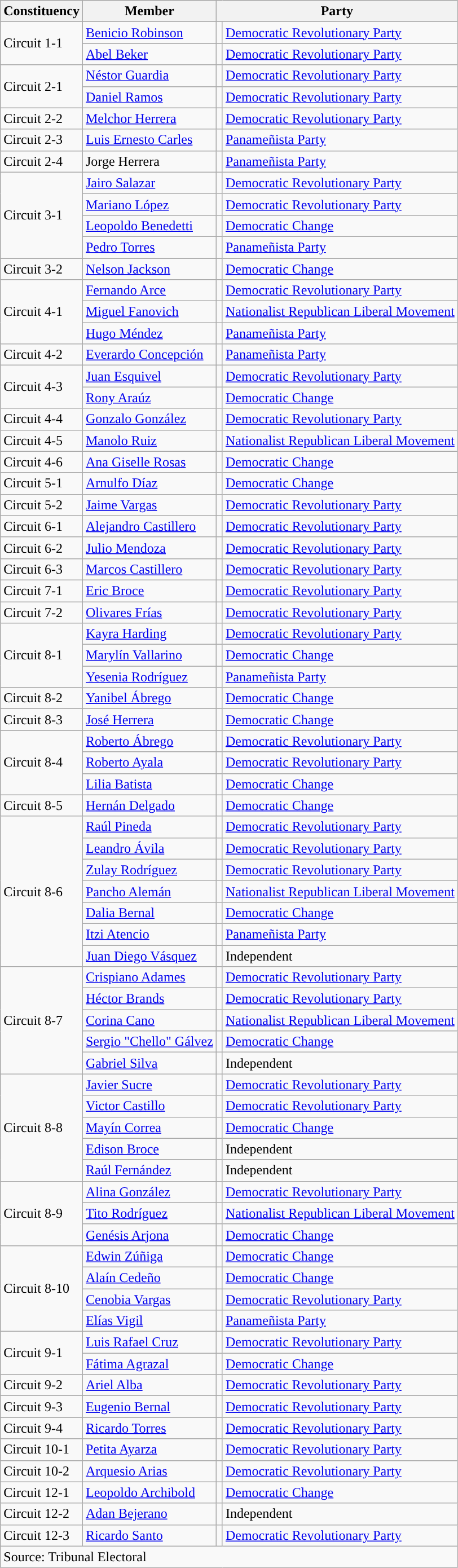<table class="wikitable sortable">
<tr>
<th>Constituency</th>
<th>Member</th>
<th colspan="2">Party</th>
</tr>
<tr>
<td rowspan=2>Circuit 1-1</td>
<td><a href='#'>Benicio Robinson</a></td>
<td style="background-color: "></td>
<td><a href='#'>Democratic Revolutionary Party</a></td>
</tr>
<tr>
<td><a href='#'>Abel Beker</a></td>
<td style="background-color: "></td>
<td><a href='#'>Democratic Revolutionary Party</a></td>
</tr>
<tr>
<td rowspan=2>Circuit 2-1</td>
<td><a href='#'>Néstor Guardia</a></td>
<td style="background-color: "></td>
<td><a href='#'>Democratic Revolutionary Party</a></td>
</tr>
<tr>
<td><a href='#'>Daniel Ramos</a></td>
<td style="background-color: "></td>
<td><a href='#'>Democratic Revolutionary Party</a></td>
</tr>
<tr>
<td>Circuit 2-2</td>
<td><a href='#'>Melchor Herrera</a></td>
<td style="background-color: "></td>
<td><a href='#'>Democratic Revolutionary Party</a></td>
</tr>
<tr>
<td>Circuit 2-3</td>
<td><a href='#'>Luis Ernesto Carles</a></td>
<td style="background-color: "></td>
<td><a href='#'>Panameñista Party</a></td>
</tr>
<tr>
<td>Circuit 2-4</td>
<td>Jorge Herrera</td>
<td style="background-color: "></td>
<td><a href='#'>Panameñista Party</a></td>
</tr>
<tr>
<td rowspan=4>Circuit 3-1</td>
<td><a href='#'>Jairo Salazar</a></td>
<td style="background-color: "></td>
<td><a href='#'>Democratic Revolutionary Party</a></td>
</tr>
<tr>
<td><a href='#'>Mariano López</a></td>
<td style="background-color: "></td>
<td><a href='#'>Democratic Revolutionary Party</a></td>
</tr>
<tr>
<td><a href='#'>Leopoldo Benedetti</a></td>
<td style="background-color: "></td>
<td><a href='#'>Democratic Change</a></td>
</tr>
<tr>
<td><a href='#'>Pedro Torres</a></td>
<td style="background-color: "></td>
<td><a href='#'>Panameñista Party</a></td>
</tr>
<tr>
<td>Circuit 3-2</td>
<td><a href='#'>Nelson Jackson</a></td>
<td style="background-color: "></td>
<td><a href='#'>Democratic Change</a></td>
</tr>
<tr>
<td rowspan=3>Circuit 4-1</td>
<td><a href='#'>Fernando Arce</a></td>
<td style="background-color: "></td>
<td><a href='#'>Democratic Revolutionary Party</a></td>
</tr>
<tr>
<td><a href='#'>Miguel Fanovich</a></td>
<td style="background-color: "></td>
<td><a href='#'>Nationalist Republican Liberal Movement</a></td>
</tr>
<tr>
<td><a href='#'>Hugo Méndez</a></td>
<td style="background-color: "></td>
<td><a href='#'>Panameñista Party</a></td>
</tr>
<tr>
<td>Circuit 4-2</td>
<td><a href='#'>Everardo Concepción</a></td>
<td style="background-color: "></td>
<td><a href='#'>Panameñista Party</a></td>
</tr>
<tr>
<td rowspan=2>Circuit 4-3</td>
<td><a href='#'>Juan Esquivel</a></td>
<td style="background-color: "></td>
<td><a href='#'>Democratic Revolutionary Party</a></td>
</tr>
<tr>
<td><a href='#'>Rony Araúz</a></td>
<td style="background-color: "></td>
<td><a href='#'>Democratic Change</a></td>
</tr>
<tr>
<td>Circuit 4-4</td>
<td><a href='#'>Gonzalo González</a></td>
<td style="background-color: "></td>
<td><a href='#'>Democratic Revolutionary Party</a></td>
</tr>
<tr>
<td>Circuit 4-5</td>
<td><a href='#'>Manolo Ruiz</a></td>
<td style="background-color: "></td>
<td><a href='#'>Nationalist Republican Liberal Movement</a></td>
</tr>
<tr>
<td>Circuit 4-6</td>
<td><a href='#'>Ana Giselle Rosas</a></td>
<td style="background-color: "></td>
<td><a href='#'>Democratic Change</a></td>
</tr>
<tr>
<td>Circuit 5-1</td>
<td><a href='#'>Arnulfo Díaz</a></td>
<td style="background-color: "></td>
<td><a href='#'>Democratic Change</a></td>
</tr>
<tr>
<td>Circuit 5-2</td>
<td><a href='#'>Jaime Vargas</a></td>
<td style="background-color: "></td>
<td><a href='#'>Democratic Revolutionary Party</a></td>
</tr>
<tr>
<td>Circuit 6-1</td>
<td><a href='#'>Alejandro Castillero</a></td>
<td style="background-color: "></td>
<td><a href='#'>Democratic Revolutionary Party</a></td>
</tr>
<tr>
<td>Circuit 6-2</td>
<td><a href='#'>Julio Mendoza</a></td>
<td style="background-color: "></td>
<td><a href='#'>Democratic Revolutionary Party</a></td>
</tr>
<tr>
<td>Circuit 6-3</td>
<td><a href='#'>Marcos Castillero</a></td>
<td style="background-color: "></td>
<td><a href='#'>Democratic Revolutionary Party</a></td>
</tr>
<tr>
<td>Circuit 7-1</td>
<td><a href='#'>Eric Broce</a></td>
<td style="background-color: "></td>
<td><a href='#'>Democratic Revolutionary Party</a></td>
</tr>
<tr>
<td>Circuit 7-2</td>
<td><a href='#'>Olivares Frías</a></td>
<td style="background-color: "></td>
<td><a href='#'>Democratic Revolutionary Party</a></td>
</tr>
<tr>
<td rowspan=3>Circuit 8-1</td>
<td><a href='#'>Kayra Harding</a></td>
<td style="background-color: "></td>
<td><a href='#'>Democratic Revolutionary Party</a></td>
</tr>
<tr>
<td><a href='#'>Marylín Vallarino</a></td>
<td style="background-color: "></td>
<td><a href='#'>Democratic Change</a></td>
</tr>
<tr>
<td><a href='#'>Yesenia Rodríguez</a></td>
<td style="background-color: "></td>
<td><a href='#'>Panameñista Party</a></td>
</tr>
<tr>
<td>Circuit 8-2</td>
<td><a href='#'>Yanibel Ábrego</a></td>
<td style="background-color: "></td>
<td><a href='#'>Democratic Change</a></td>
</tr>
<tr>
<td>Circuit 8-3</td>
<td><a href='#'>José Herrera</a></td>
<td style="background-color: "></td>
<td><a href='#'>Democratic Change</a></td>
</tr>
<tr>
<td rowspan=3>Circuit 8-4</td>
<td><a href='#'>Roberto Ábrego</a></td>
<td style="background-color: "></td>
<td><a href='#'>Democratic Revolutionary Party</a></td>
</tr>
<tr>
<td><a href='#'>Roberto Ayala</a></td>
<td style="background-color: "></td>
<td><a href='#'>Democratic Revolutionary Party</a></td>
</tr>
<tr>
<td><a href='#'>Lilia Batista</a></td>
<td style="background-color: "></td>
<td><a href='#'>Democratic Change</a></td>
</tr>
<tr>
<td>Circuit 8-5</td>
<td><a href='#'>Hernán Delgado</a></td>
<td style="background-color: "></td>
<td><a href='#'>Democratic Change</a></td>
</tr>
<tr>
<td rowspan=7>Circuit 8-6</td>
<td><a href='#'>Raúl Pineda</a></td>
<td style="background-color: "></td>
<td><a href='#'>Democratic Revolutionary Party</a></td>
</tr>
<tr>
<td><a href='#'>Leandro Ávila</a></td>
<td style="background-color: "></td>
<td><a href='#'>Democratic Revolutionary Party</a></td>
</tr>
<tr>
<td><a href='#'>Zulay Rodríguez</a></td>
<td style="background-color: "></td>
<td><a href='#'>Democratic Revolutionary Party</a></td>
</tr>
<tr>
<td><a href='#'>Pancho Alemán</a></td>
<td style="background-color: "></td>
<td><a href='#'>Nationalist Republican Liberal Movement</a></td>
</tr>
<tr>
<td><a href='#'>Dalia Bernal</a></td>
<td style="background-color: "></td>
<td><a href='#'>Democratic Change</a></td>
</tr>
<tr>
<td><a href='#'>Itzi Atencio</a></td>
<td style="background-color: "></td>
<td><a href='#'>Panameñista Party</a></td>
</tr>
<tr>
<td><a href='#'>Juan Diego Vásquez</a></td>
<td style="background-color: "></td>
<td>Independent</td>
</tr>
<tr>
<td rowspan=5>Circuit 8-7</td>
<td><a href='#'>Crispiano Adames</a></td>
<td style="background-color: "></td>
<td><a href='#'>Democratic Revolutionary Party</a></td>
</tr>
<tr>
<td><a href='#'>Héctor Brands</a></td>
<td style="background-color: "></td>
<td><a href='#'>Democratic Revolutionary Party</a></td>
</tr>
<tr>
<td><a href='#'>Corina Cano</a></td>
<td style="background-color: "></td>
<td><a href='#'>Nationalist Republican Liberal Movement</a></td>
</tr>
<tr>
<td><a href='#'>Sergio "Chello" Gálvez</a></td>
<td style="background-color: "></td>
<td><a href='#'>Democratic Change</a></td>
</tr>
<tr>
<td><a href='#'>Gabriel Silva</a></td>
<td style="background-color: "></td>
<td>Independent</td>
</tr>
<tr>
<td rowspan=5>Circuit 8-8</td>
<td><a href='#'>Javier Sucre</a></td>
<td style="background-color: "></td>
<td><a href='#'>Democratic Revolutionary Party</a></td>
</tr>
<tr>
<td><a href='#'>Victor Castillo</a></td>
<td style="background-color: "></td>
<td><a href='#'>Democratic Revolutionary Party</a></td>
</tr>
<tr>
<td><a href='#'>Mayín Correa</a></td>
<td style="background-color: "></td>
<td><a href='#'>Democratic Change</a></td>
</tr>
<tr>
<td><a href='#'>Edison Broce</a></td>
<td style="background-color: "></td>
<td>Independent</td>
</tr>
<tr>
<td><a href='#'>Raúl Fernández</a></td>
<td style="background-color: "></td>
<td>Independent</td>
</tr>
<tr>
<td rowspan=3>Circuit 8-9</td>
<td><a href='#'>Alina González</a></td>
<td style="background-color: "></td>
<td><a href='#'>Democratic Revolutionary Party</a></td>
</tr>
<tr>
<td><a href='#'>Tito Rodríguez</a></td>
<td style="background-color: "></td>
<td><a href='#'>Nationalist Republican Liberal Movement</a></td>
</tr>
<tr>
<td><a href='#'>Genésis Arjona</a></td>
<td style="background-color: "></td>
<td><a href='#'>Democratic Change</a></td>
</tr>
<tr>
<td rowspan=4>Circuit 8-10</td>
<td><a href='#'>Edwin Zúñiga</a></td>
<td style="background-color: "></td>
<td><a href='#'>Democratic Change</a></td>
</tr>
<tr>
<td><a href='#'>Alaín Cedeño</a></td>
<td style="background-color: "></td>
<td><a href='#'>Democratic Change</a></td>
</tr>
<tr>
<td><a href='#'>Cenobia Vargas</a></td>
<td style="background-color: "></td>
<td><a href='#'>Democratic Revolutionary Party</a></td>
</tr>
<tr>
<td><a href='#'>Elías Vigil</a></td>
<td style="background-color: "></td>
<td><a href='#'>Panameñista Party</a></td>
</tr>
<tr>
<td rowspan=2>Circuit 9-1</td>
<td><a href='#'>Luis Rafael Cruz</a></td>
<td style="background-color: "></td>
<td><a href='#'>Democratic Revolutionary Party</a></td>
</tr>
<tr>
<td><a href='#'>Fátima Agrazal</a></td>
<td style="background-color: "></td>
<td><a href='#'>Democratic Change</a></td>
</tr>
<tr>
<td>Circuit 9-2</td>
<td><a href='#'>Ariel Alba</a></td>
<td style="background-color: "></td>
<td><a href='#'>Democratic Revolutionary Party</a></td>
</tr>
<tr>
<td>Circuit 9-3</td>
<td><a href='#'>Eugenio Bernal</a></td>
<td style="background-color: "></td>
<td><a href='#'>Democratic Revolutionary Party</a></td>
</tr>
<tr>
<td>Circuit 9-4</td>
<td><a href='#'>Ricardo Torres</a></td>
<td style="background-color: "></td>
<td><a href='#'>Democratic Revolutionary Party</a></td>
</tr>
<tr>
<td>Circuit 10-1</td>
<td><a href='#'>Petita Ayarza</a></td>
<td style="background-color: "></td>
<td><a href='#'>Democratic Revolutionary Party</a></td>
</tr>
<tr>
<td>Circuit 10-2</td>
<td><a href='#'>Arquesio Arias</a></td>
<td style="background-color: "></td>
<td><a href='#'>Democratic Revolutionary Party</a></td>
</tr>
<tr>
<td>Circuit 12-1</td>
<td><a href='#'>Leopoldo Archibold</a></td>
<td style="background-color: "></td>
<td><a href='#'>Democratic Change</a></td>
</tr>
<tr>
<td>Circuit 12-2</td>
<td><a href='#'>Adan Bejerano</a></td>
<td style="background-color: "></td>
<td>Independent</td>
</tr>
<tr>
<td>Circuit 12-3</td>
<td><a href='#'>Ricardo Santo</a></td>
<td style="background-color: "></td>
<td><a href='#'>Democratic Revolutionary Party</a></td>
</tr>
<tr class=sortbottom>
<td colspan="4">Source: Tribunal Electoral</td>
</tr>
</table>
